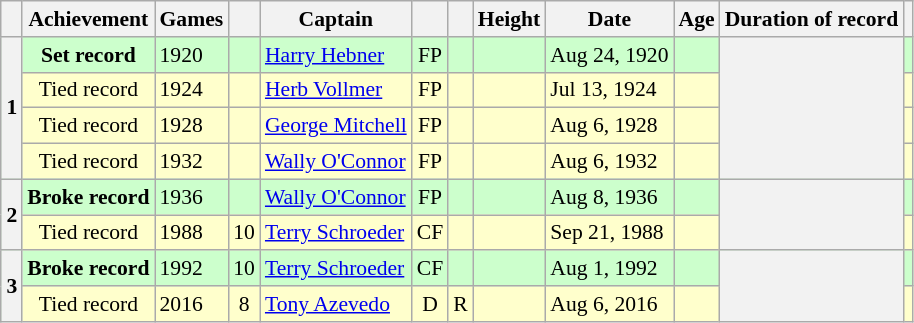<table class="wikitable" style="text-align: left; font-size: 90%; margin-left: 1em;">
<tr>
<th></th>
<th>Achievement</th>
<th>Games</th>
<th></th>
<th>Captain</th>
<th></th>
<th></th>
<th>Height</th>
<th>Date</th>
<th>Age</th>
<th>Duration of record</th>
<th></th>
</tr>
<tr style="background: #cfc;">
<td rowspan="4" style="background: #f2f2f2; text-align: center;"><strong>1</strong></td>
<td style="text-align: center;"><strong>Set record</strong></td>
<td>1920</td>
<td style="text-align: center;"></td>
<td><a href='#'>Harry Hebner</a></td>
<td style="text-align: center;">FP</td>
<td style="text-align: center;"></td>
<td></td>
<td>Aug 24, 1920</td>
<td style="text-align: center;"></td>
<td rowspan="4" style="background: #f2f2f2;"></td>
<td></td>
</tr>
<tr style="background: #ffc;">
<td style="text-align: center;">Tied record</td>
<td>1924 </td>
<td style="text-align: center;"></td>
<td><a href='#'>Herb Vollmer</a></td>
<td style="text-align: center;">FP</td>
<td style="text-align: center;"></td>
<td></td>
<td>Jul 13, 1924</td>
<td style="text-align: center;"></td>
<td></td>
</tr>
<tr style="background: #ffc;">
<td style="text-align: center;">Tied record</td>
<td>1928</td>
<td style="text-align: center;"></td>
<td><a href='#'>George Mitchell</a></td>
<td style="text-align: center;">FP</td>
<td style="text-align: center;"></td>
<td></td>
<td>Aug 6, 1928</td>
<td style="text-align: center;"></td>
<td></td>
</tr>
<tr style="background: #ffc;">
<td style="text-align: center;">Tied record</td>
<td>1932 </td>
<td style="text-align: center;"></td>
<td><a href='#'>Wally O'Connor</a></td>
<td style="text-align: center;">FP</td>
<td style="text-align: center;"></td>
<td></td>
<td>Aug 6, 1932</td>
<td style="text-align: center;"></td>
<td></td>
</tr>
<tr style="background: #cfc;">
<td rowspan="2" style="background: #f2f2f2; text-align: center;"><strong>2</strong></td>
<td style="text-align: center;"><strong>Broke record</strong></td>
<td>1936</td>
<td style="text-align: center;"></td>
<td><a href='#'>Wally O'Connor</a></td>
<td style="text-align: center;">FP</td>
<td style="text-align: center;"></td>
<td></td>
<td>Aug 8, 1936</td>
<td style="text-align: center;"></td>
<td rowspan="2" style="background: #f2f2f2;"></td>
<td></td>
</tr>
<tr style="background: #ffc;">
<td style="text-align: center;">Tied record</td>
<td>1988 </td>
<td style="text-align: center;">10</td>
<td><a href='#'>Terry Schroeder</a></td>
<td style="text-align: center;">CF</td>
<td style="text-align: center;"></td>
<td></td>
<td>Sep 21, 1988</td>
<td style="text-align: center;"></td>
<td></td>
</tr>
<tr style="background: #cfc;">
<td rowspan="2" style="background: #f2f2f2; text-align: center;"><strong>3</strong></td>
<td style="text-align: center;"><strong>Broke record</strong></td>
<td>1992</td>
<td style="text-align: center;">10</td>
<td><a href='#'>Terry Schroeder</a></td>
<td style="text-align: center;">CF</td>
<td style="text-align: center;"></td>
<td></td>
<td>Aug 1, 1992</td>
<td style="text-align: center;"></td>
<td rowspan="2" style="background: #f2f2f2;"></td>
<td></td>
</tr>
<tr style="background: #ffc;">
<td style="text-align: center;">Tied record</td>
<td>2016</td>
<td style="text-align: center;">8</td>
<td><a href='#'>Tony Azevedo</a></td>
<td style="text-align: center;">D</td>
<td style="text-align: center;">R</td>
<td></td>
<td>Aug 6, 2016</td>
<td style="text-align: center;"></td>
<td></td>
</tr>
</table>
